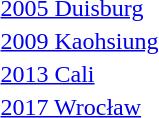<table>
<tr>
<td><a href='#'>2005 Duisburg</a></td>
<td></td>
<td></td>
<td></td>
</tr>
<tr>
<td><a href='#'>2009 Kaohsiung</a></td>
<td></td>
<td></td>
<td></td>
</tr>
<tr>
<td><a href='#'>2013 Cali</a></td>
<td></td>
<td></td>
<td></td>
</tr>
<tr>
<td><a href='#'>2017 Wrocław</a></td>
<td></td>
<td></td>
<td></td>
</tr>
</table>
